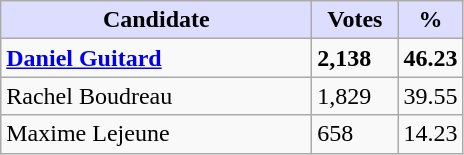<table class="wikitable">
<tr>
<th style="background:#ddf; width:200px;">Candidate</th>
<th style="background:#ddf; width:50px;">Votes</th>
<th style="background:#ddf; width:30px;">%</th>
</tr>
<tr>
<td><strong><a href='#'>Daniel Guitard</a></strong></td>
<td><strong>2,138</strong></td>
<td><strong>46.23</strong></td>
</tr>
<tr>
<td>Rachel Boudreau</td>
<td>1,829</td>
<td>39.55</td>
</tr>
<tr>
<td>Maxime Lejeune</td>
<td>658</td>
<td>14.23</td>
</tr>
</table>
